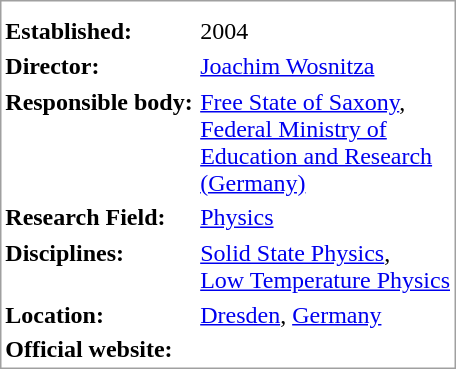<table border="0" cellpadding="2" cellspacing="1" style="border: 1px solid #A0A0A0; float:right; empty-cells:show; margin-left:25px; background:#FFFFFF;">
<tr --- bgcolor="#FFFFFF">
</tr>
<tr style="background: #ffffff; text-align: center;">
</tr>
<tr style="background: #ffffff; text-align: center;">
</tr>
<tr>
<td align="center" colspan="2"></td>
</tr>
<tr bgcolor="#FFFFFF">
<td><strong>Established:</strong></td>
<td>2004</td>
</tr>
<tr bgcolor="#FFFFFF">
<td><strong>Director:</strong></td>
<td><a href='#'>Joachim Wosnitza</a></td>
</tr>
<tr bgcolor="#FFFFFF">
</tr>
<tr valign="top">
<td scope="row"><strong>Responsible body:</strong></td>
<td><a href='#'>Free State of Saxony</a>, <br><a href='#'>Federal Ministry of <br>Education and Research<br>(Germany)</a></td>
</tr>
<tr bgcolor="#FFFFFF">
<td><strong>Research Field:</strong></td>
<td><a href='#'>Physics</a></td>
</tr>
<tr bgcolor="#FFFFFF">
</tr>
<tr valign="top">
<td scope="row"><strong>Disciplines:</strong></td>
<td><a href='#'>Solid State Physics</a>,<br> <a href='#'>Low Temperature Physics</a></td>
</tr>
<tr bgcolor="#FFFFFF">
<td><strong>Location:</strong></td>
<td><a href='#'>Dresden</a>, <a href='#'>Germany</a></td>
</tr>
<tr bgcolor="#FFFFFF">
<td><strong>Official website:</strong></td>
<td></td>
</tr>
</table>
